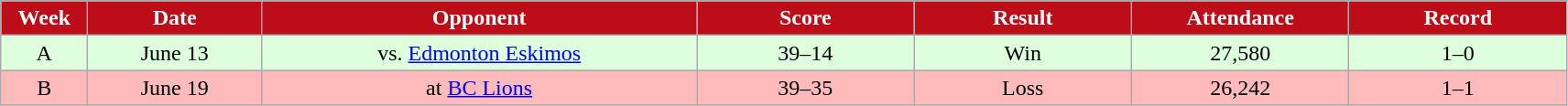<table class="wikitable sortable">
<tr>
<th style="background:#bd0d18;color:#FFFFFF;"  width="4%">Week</th>
<th style="background:#bd0d18;color:#FFFFFF;"  width="8%">Date</th>
<th style="background:#bd0d18;color:#FFFFFF;"  width="20%">Opponent</th>
<th style="background:#bd0d18;color:#FFFFFF;"  width="10%">Score</th>
<th style="background:#bd0d18;color:#FFFFFF;"  width="10%">Result</th>
<th style="background:#bd0d18;color:#FFFFFF;"  width="10%">Attendance</th>
<th style="background:#bd0d18;color:#FFFFFF;"  width="10%">Record</th>
</tr>
<tr align="center" bgcolor="#ddffdd">
<td>A</td>
<td>June 13</td>
<td>vs. <a href='#'>Edmonton Eskimos</a></td>
<td>39–14</td>
<td>Win</td>
<td>27,580</td>
<td>1–0</td>
</tr>
<tr align="center" bgcolor="#ffbbbb">
<td>B</td>
<td>June 19</td>
<td>at <a href='#'>BC Lions</a></td>
<td>39–35</td>
<td>Loss</td>
<td>26,242</td>
<td>1–1</td>
</tr>
</table>
